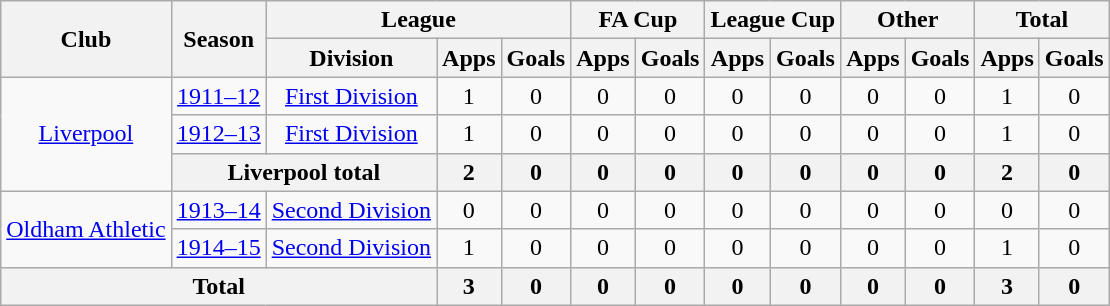<table class="wikitable" style="text-align:center;">
<tr>
<th rowspan="2">Club</th>
<th rowspan="2">Season</th>
<th colspan="3">League</th>
<th colspan="2">FA Cup</th>
<th colspan="2">League Cup</th>
<th colspan="2">Other</th>
<th colspan="2">Total</th>
</tr>
<tr>
<th>Division</th>
<th>Apps</th>
<th>Goals</th>
<th>Apps</th>
<th>Goals</th>
<th>Apps</th>
<th>Goals</th>
<th>Apps</th>
<th>Goals</th>
<th>Apps</th>
<th>Goals</th>
</tr>
<tr>
<td rowspan=3><a href='#'>Liverpool</a></td>
<td><a href='#'>1911–12</a></td>
<td><a href='#'>First Division</a></td>
<td>1</td>
<td>0</td>
<td>0</td>
<td>0</td>
<td>0</td>
<td>0</td>
<td>0</td>
<td>0</td>
<td>1</td>
<td>0</td>
</tr>
<tr>
<td><a href='#'>1912–13</a></td>
<td><a href='#'>First Division</a></td>
<td>1</td>
<td>0</td>
<td>0</td>
<td>0</td>
<td>0</td>
<td>0</td>
<td>0</td>
<td>0</td>
<td>1</td>
<td>0</td>
</tr>
<tr>
<th colspan="2">Liverpool total</th>
<th>2</th>
<th>0</th>
<th>0</th>
<th>0</th>
<th>0</th>
<th>0</th>
<th>0</th>
<th>0</th>
<th>2</th>
<th>0</th>
</tr>
<tr>
<td rowspan=2><a href='#'>Oldham Athletic</a></td>
<td><a href='#'>1913–14</a></td>
<td><a href='#'>Second Division</a></td>
<td>0</td>
<td>0</td>
<td>0</td>
<td>0</td>
<td>0</td>
<td>0</td>
<td>0</td>
<td>0</td>
<td>0</td>
<td>0</td>
</tr>
<tr>
<td><a href='#'>1914–15</a></td>
<td><a href='#'>Second Division</a></td>
<td>1</td>
<td>0</td>
<td>0</td>
<td>0</td>
<td>0</td>
<td>0</td>
<td>0</td>
<td>0</td>
<td>1</td>
<td>0</td>
</tr>
<tr>
<th colspan="3">Total</th>
<th>3</th>
<th>0</th>
<th>0</th>
<th>0</th>
<th>0</th>
<th>0</th>
<th>0</th>
<th>0</th>
<th>3</th>
<th>0</th>
</tr>
</table>
